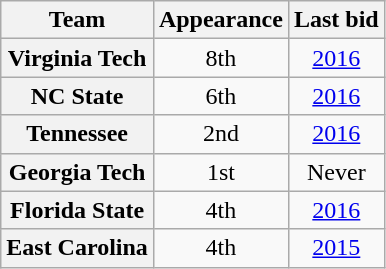<table class="wikitable sortable" style="text-align:center">
<tr>
<th>Team</th>
<th>Appearance</th>
<th>Last bid</th>
</tr>
<tr>
<th>Virginia Tech</th>
<td>8th</td>
<td><a href='#'>2016</a></td>
</tr>
<tr>
<th>NC State</th>
<td>6th</td>
<td><a href='#'>2016</a></td>
</tr>
<tr>
<th>Tennessee</th>
<td>2nd</td>
<td><a href='#'>2016</a></td>
</tr>
<tr>
<th>Georgia Tech</th>
<td>1st</td>
<td>Never</td>
</tr>
<tr>
<th>Florida State</th>
<td>4th</td>
<td><a href='#'>2016</a></td>
</tr>
<tr>
<th>East Carolina</th>
<td>4th</td>
<td><a href='#'>2015</a></td>
</tr>
</table>
